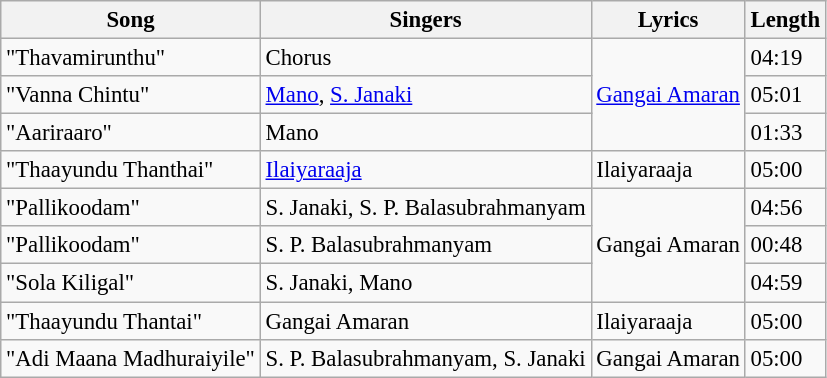<table class="wikitable" style="font-size:95%;">
<tr>
<th>Song</th>
<th>Singers</th>
<th>Lyrics</th>
<th>Length</th>
</tr>
<tr>
<td>"Thavamirunthu"</td>
<td>Chorus</td>
<td rowspan=3><a href='#'>Gangai Amaran</a></td>
<td>04:19</td>
</tr>
<tr>
<td>"Vanna Chintu"</td>
<td><a href='#'>Mano</a>, <a href='#'>S. Janaki</a></td>
<td>05:01</td>
</tr>
<tr>
<td>"Aariraaro"</td>
<td>Mano</td>
<td>01:33</td>
</tr>
<tr>
<td>"Thaayundu Thanthai"</td>
<td><a href='#'>Ilaiyaraaja</a></td>
<td>Ilaiyaraaja</td>
<td>05:00</td>
</tr>
<tr>
<td>"Pallikoodam"</td>
<td>S. Janaki, S. P. Balasubrahmanyam</td>
<td rowspan=3>Gangai Amaran</td>
<td>04:56</td>
</tr>
<tr>
<td>"Pallikoodam"</td>
<td>S. P. Balasubrahmanyam</td>
<td>00:48</td>
</tr>
<tr>
<td>"Sola Kiligal"</td>
<td>S. Janaki, Mano</td>
<td>04:59</td>
</tr>
<tr>
<td>"Thaayundu Thantai"</td>
<td>Gangai Amaran</td>
<td>Ilaiyaraaja</td>
<td>05:00</td>
</tr>
<tr>
<td>"Adi Maana Madhuraiyile"</td>
<td>S. P. Balasubrahmanyam, S. Janaki</td>
<td>Gangai Amaran</td>
<td>05:00</td>
</tr>
</table>
